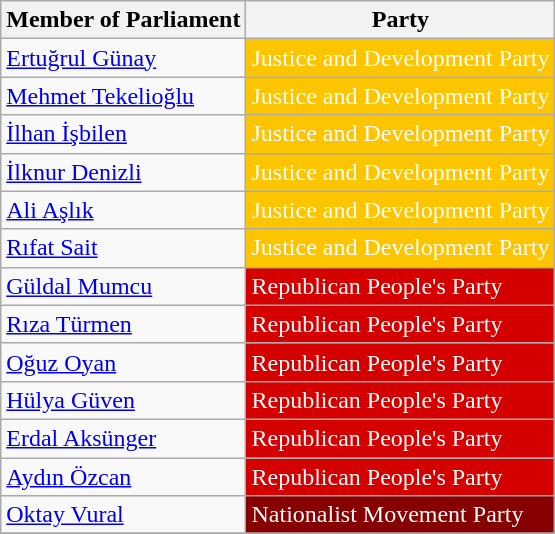<table class="wikitable">
<tr>
<th>Member of Parliament</th>
<th>Party</th>
</tr>
<tr>
<td><a href='#'>Ertuğrul Günay</a></td>
<td style="background:#FDC400; color:white">Justice and Development Party</td>
</tr>
<tr>
<td><a href='#'>Mehmet Tekelioğlu</a></td>
<td style="background:#FDC400; color:white">Justice and Development Party</td>
</tr>
<tr>
<td><a href='#'>İlhan İşbilen</a></td>
<td style="background:#FDC400; color:white">Justice and Development Party</td>
</tr>
<tr>
<td><a href='#'>İlknur Denizli</a></td>
<td style="background:#FDC400; color:white">Justice and Development Party</td>
</tr>
<tr>
<td><a href='#'>Ali Aşlık</a></td>
<td style="background:#FDC400; color:white">Justice and Development Party</td>
</tr>
<tr>
<td><a href='#'>Rıfat Sait</a></td>
<td style="background:#FDC400; color:white">Justice and Development Party</td>
</tr>
<tr>
<td><a href='#'>Güldal Mumcu</a></td>
<td style="background:#D40000; color:white">Republican People's Party</td>
</tr>
<tr>
<td><a href='#'>Rıza Türmen</a></td>
<td style="background:#D40000; color:white">Republican People's Party</td>
</tr>
<tr>
<td><a href='#'>Oğuz Oyan</a></td>
<td style="background:#D40000; color:white">Republican People's Party</td>
</tr>
<tr>
<td><a href='#'>Hülya Güven</a></td>
<td style="background:#D40000; color:white">Republican People's Party</td>
</tr>
<tr>
<td><a href='#'>Erdal Aksünger</a></td>
<td style="background:#D40000; color:white">Republican People's Party</td>
</tr>
<tr>
<td><a href='#'>Aydın Özcan</a></td>
<td style="background:#D40000; color:white">Republican People's Party</td>
</tr>
<tr>
<td><a href='#'>Oktay Vural</a></td>
<td style="background:#870000; color:white">Nationalist Movement Party</td>
</tr>
<tr>
</tr>
</table>
